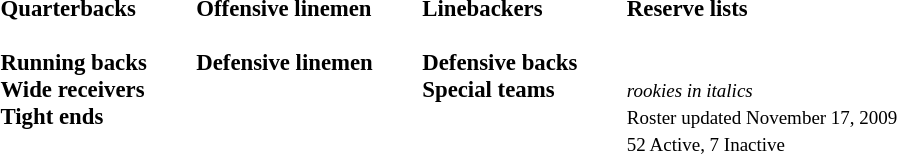<table class="toccolours" style="text-align: left;">
<tr>
<td style="font-size: 95%;" valign="top"><strong>Quarterbacks</strong><br>

<br><strong>Running backs</strong>






<br><strong>Wide receivers</strong>





<br><strong>Tight ends</strong>



</td>
<td style="width: 25px;"></td>
<td style="font-size: 95%;" valign="top"><strong>Offensive linemen</strong><br>






<br><strong>Defensive linemen</strong>






</td>
<td style="width: 25px;"></td>
<td style="font-size: 95%;" valign="top"><strong>Linebackers</strong><br>




<br><strong>Defensive backs</strong>







<br><strong>Special teams</strong>


</td>
<td style="width: 25px;"></td>
<td style="font-size: 95%;" valign="top"><strong>Reserve lists</strong><br>





<br><br>
<small><em>rookies in italics</em><br>
Roster updated November 17, 2009<br>
52 Active, 7 Inactive</small></td>
</tr>
<tr>
</tr>
</table>
